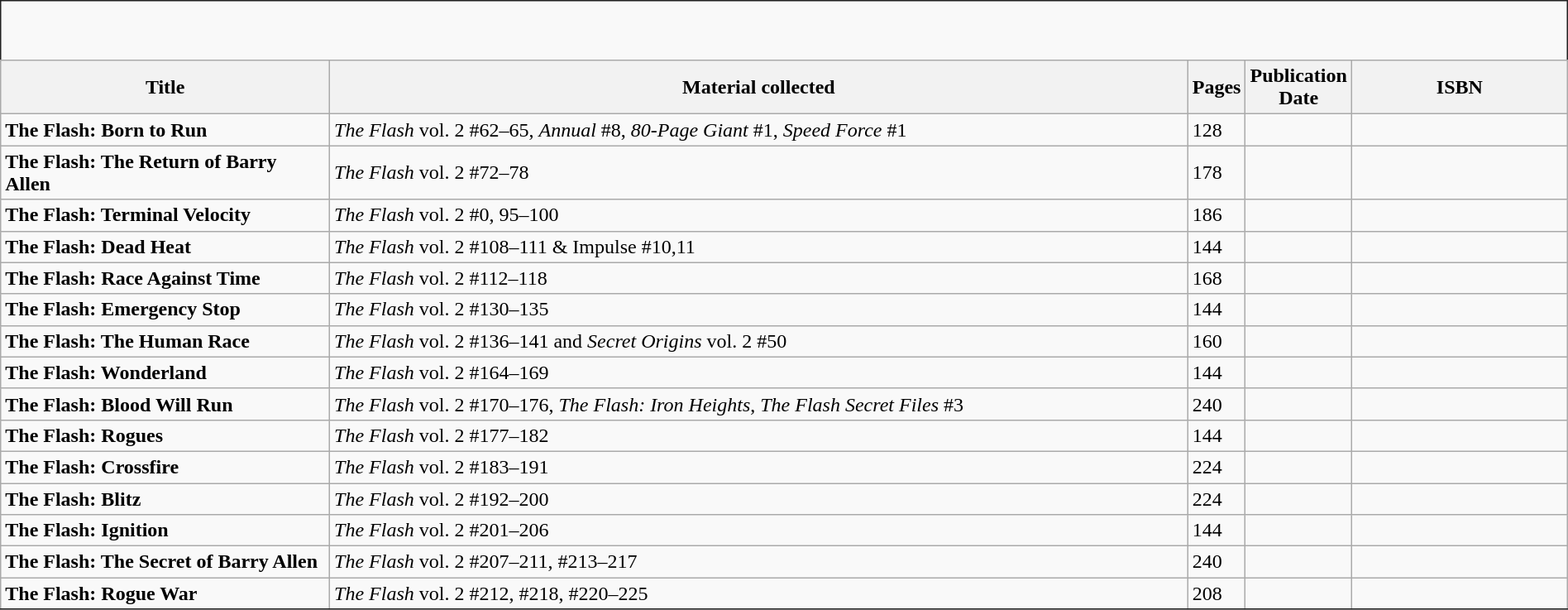<table width="100%" class="wikitable sortable" style="padding:0px 0px 0px 25px; border:1px solid #212121;">
<tr style="height: 3em;">
</tr>
<tr>
<th ! width="21%">Title</th>
<th>Material collected</th>
<th class="unsortable" width="1%">Pages</th>
<th width="1%">Publication Date</th>
<th width="13.77%">ISBN</th>
</tr>
<tr>
<td><strong>The Flash: Born to Run</strong></td>
<td><em>The Flash</em> vol. 2 #62–65, <em>Annual</em> #8, <em>80-Page Giant</em> #1, <em>Speed Force</em> #1</td>
<td>128</td>
<td></td>
<td align="right"></td>
</tr>
<tr>
<td><strong>The Flash: The Return of Barry Allen</strong></td>
<td><em>The Flash</em> vol. 2 #72–78</td>
<td>178</td>
<td></td>
<td align="right"></td>
</tr>
<tr>
<td><strong>The Flash: Terminal Velocity</strong></td>
<td><em>The Flash</em> vol. 2 #0, 95–100</td>
<td>186</td>
<td></td>
<td align="right"></td>
</tr>
<tr>
<td><strong>The Flash: Dead Heat</strong></td>
<td><em>The Flash</em> vol. 2 #108–111 & Impulse #10,11</td>
<td>144</td>
<td></td>
<td align="right"></td>
</tr>
<tr>
<td><strong>The Flash: Race Against Time</strong></td>
<td><em>The Flash</em> vol. 2 #112–118</td>
<td>168</td>
<td></td>
<td align="right"></td>
</tr>
<tr>
<td><strong>The Flash: Emergency Stop</strong></td>
<td><em>The Flash</em> vol. 2 #130–135</td>
<td>144</td>
<td></td>
<td align="right"></td>
</tr>
<tr>
<td><strong>The Flash: The Human Race</strong></td>
<td><em>The Flash</em> vol. 2 #136–141 and <em>Secret Origins</em> vol. 2 #50</td>
<td>160</td>
<td></td>
<td align="right"></td>
</tr>
<tr>
<td><strong>The Flash: Wonderland</strong></td>
<td><em>The Flash</em> vol. 2 #164–169</td>
<td>144</td>
<td></td>
<td align="right"></td>
</tr>
<tr>
<td><strong>The Flash: Blood Will Run</strong></td>
<td><em>The Flash</em> vol. 2 #170–176, <em>The Flash: Iron Heights</em>, <em>The Flash Secret Files</em> #3</td>
<td>240</td>
<td></td>
<td align="right"></td>
</tr>
<tr>
<td><strong>The Flash: Rogues</strong></td>
<td><em>The Flash</em> vol. 2 #177–182</td>
<td>144</td>
<td></td>
<td align="right"></td>
</tr>
<tr>
<td><strong>The Flash: Crossfire</strong></td>
<td><em>The Flash</em> vol. 2 #183–191</td>
<td>224</td>
<td></td>
<td align="right"></td>
</tr>
<tr>
<td><strong>The Flash: Blitz</strong></td>
<td><em>The Flash</em> vol. 2 #192–200</td>
<td>224</td>
<td></td>
<td align="right"></td>
</tr>
<tr>
<td><strong>The Flash: Ignition</strong></td>
<td><em>The Flash</em> vol. 2 #201–206</td>
<td>144</td>
<td></td>
<td align="right"></td>
</tr>
<tr>
<td><strong>The Flash: The Secret of Barry Allen</strong></td>
<td><em>The Flash</em> vol. 2 #207–211, #213–217</td>
<td>240</td>
<td></td>
<td align="right"></td>
</tr>
<tr>
<td><strong>The Flash: Rogue War</strong></td>
<td><em>The Flash</em> vol. 2 #212, #218, #220–225</td>
<td>208</td>
<td></td>
<td align="right"></td>
</tr>
<tr>
</tr>
</table>
